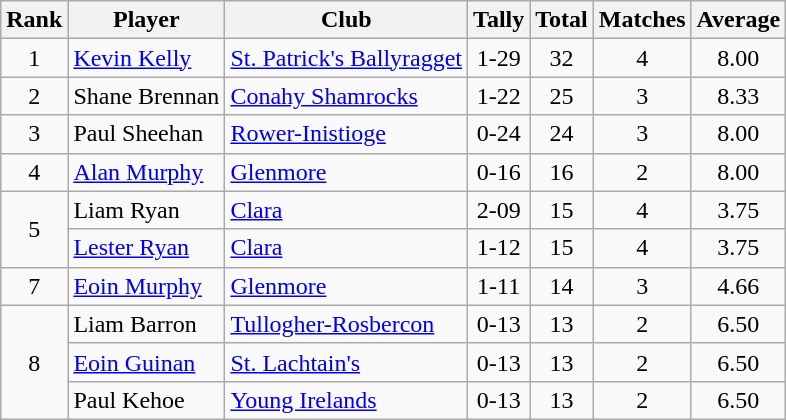<table class="wikitable">
<tr>
<th>Rank</th>
<th>Player</th>
<th>Club</th>
<th>Tally</th>
<th>Total</th>
<th>Matches</th>
<th>Average</th>
</tr>
<tr>
<td rowspan=1 align=center>1</td>
<td><a href='#'>Kevin Kelly</a></td>
<td><a href='#'>St. Patrick's Ballyragget</a></td>
<td align=center>1-29</td>
<td align=center>32</td>
<td align=center>4</td>
<td align=center>8.00</td>
</tr>
<tr>
<td rowspan=1 align=center>2</td>
<td>Shane Brennan</td>
<td><a href='#'>Conahy Shamrocks</a></td>
<td align=center>1-22</td>
<td align=center>25</td>
<td align=center>3</td>
<td align=center>8.33</td>
</tr>
<tr>
<td rowspan=1 align=center>3</td>
<td>Paul Sheehan</td>
<td><a href='#'>Rower-Inistioge</a></td>
<td align=center>0-24</td>
<td align=center>24</td>
<td align=center>3</td>
<td align=center>8.00</td>
</tr>
<tr>
<td rowspan=1 align=center>4</td>
<td><a href='#'>Alan Murphy</a></td>
<td><a href='#'>Glenmore</a></td>
<td align=center>0-16</td>
<td align=center>16</td>
<td align=center>2</td>
<td align=center>8.00</td>
</tr>
<tr>
<td rowspan=2 align=center>5</td>
<td>Liam Ryan</td>
<td><a href='#'>Clara</a></td>
<td align=center>2-09</td>
<td align=center>15</td>
<td align=center>4</td>
<td align=center>3.75</td>
</tr>
<tr>
<td><a href='#'>Lester Ryan</a></td>
<td><a href='#'>Clara</a></td>
<td align=center>1-12</td>
<td align=center>15</td>
<td align=center>4</td>
<td align=center>3.75</td>
</tr>
<tr>
<td rowspan=1 align=center>7</td>
<td><a href='#'>Eoin Murphy</a></td>
<td><a href='#'>Glenmore</a></td>
<td align=center>1-11</td>
<td align=center>14</td>
<td align=center>3</td>
<td align=center>4.66</td>
</tr>
<tr>
<td rowspan=3 align=center>8</td>
<td>Liam Barron</td>
<td><a href='#'>Tullogher-Rosbercon</a></td>
<td align=center>0-13</td>
<td align=center>13</td>
<td align=center>2</td>
<td align=center>6.50</td>
</tr>
<tr>
<td><a href='#'>Eoin Guinan</a></td>
<td><a href='#'>St. Lachtain's</a></td>
<td align=center>0-13</td>
<td align=center>13</td>
<td align=center>2</td>
<td align=center>6.50</td>
</tr>
<tr>
<td>Paul Kehoe</td>
<td><a href='#'>Young Irelands</a></td>
<td align=center>0-13</td>
<td align=center>13</td>
<td align=center>2</td>
<td align=center>6.50</td>
</tr>
</table>
